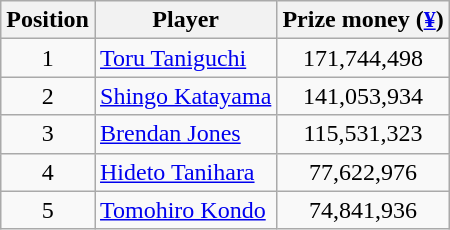<table class="wikitable">
<tr>
<th>Position</th>
<th>Player</th>
<th>Prize money (<a href='#'>¥</a>)</th>
</tr>
<tr>
<td align=center>1</td>
<td> <a href='#'>Toru Taniguchi</a></td>
<td align=center>171,744,498</td>
</tr>
<tr>
<td align=center>2</td>
<td> <a href='#'>Shingo Katayama</a></td>
<td align=center>141,053,934</td>
</tr>
<tr>
<td align=center>3</td>
<td> <a href='#'>Brendan Jones</a></td>
<td align=center>115,531,323</td>
</tr>
<tr>
<td align=center>4</td>
<td> <a href='#'>Hideto Tanihara</a></td>
<td align=center>77,622,976</td>
</tr>
<tr>
<td align=center>5</td>
<td> <a href='#'>Tomohiro Kondo</a></td>
<td align=center>74,841,936</td>
</tr>
</table>
